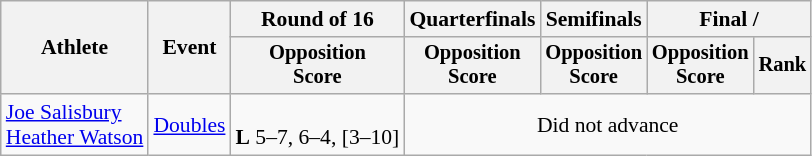<table class=wikitable style="font-size:90%">
<tr>
<th rowspan="2">Athlete</th>
<th rowspan="2">Event</th>
<th>Round of 16</th>
<th>Quarterfinals</th>
<th>Semifinals</th>
<th colspan=2>Final / </th>
</tr>
<tr style="font-size:95%">
<th>Opposition<br>Score</th>
<th>Opposition<br>Score</th>
<th>Opposition<br>Score</th>
<th>Opposition<br>Score</th>
<th>Rank</th>
</tr>
<tr align=center>
<td align=left><a href='#'>Joe Salisbury</a><br><a href='#'>Heather Watson</a></td>
<td align=left><a href='#'>Doubles</a></td>
<td><br><strong>L</strong> 5–7, 6–4, [3–10]</td>
<td colspan=4>Did not advance</td>
</tr>
</table>
